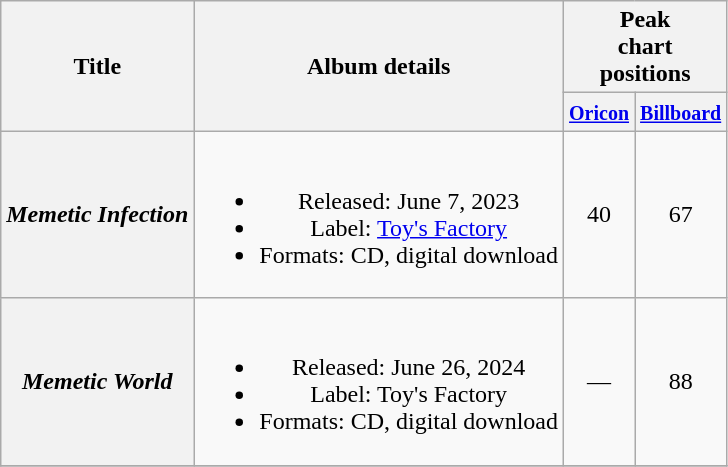<table class="wikitable plainrowheaders" style="text-align:center;">
<tr>
<th scope="col" rowspan="2">Title</th>
<th scope="col" rowspan="2">Album details</th>
<th scope="col" colspan="2">Peak <br> chart <br> positions</th>
</tr>
<tr>
<th scope="col" colspan="1"><small><a href='#'>Oricon</a></small></th>
<th scope="col" colspan="1"><small><a href='#'>Billboard</a></small></th>
</tr>
<tr>
<th scope="row"><em>Memetic Infection</em></th>
<td><br><ul><li>Released: June 7, 2023</li><li>Label: <a href='#'>Toy's Factory</a></li><li>Formats: CD, digital download</li></ul></td>
<td>40</td>
<td>67</td>
</tr>
<tr>
<th scope="row"><em>Memetic World</em></th>
<td><br><ul><li>Released: June 26, 2024</li><li>Label: Toy's Factory</li><li>Formats: CD, digital download</li></ul></td>
<td>—</td>
<td>88</td>
</tr>
<tr>
</tr>
</table>
